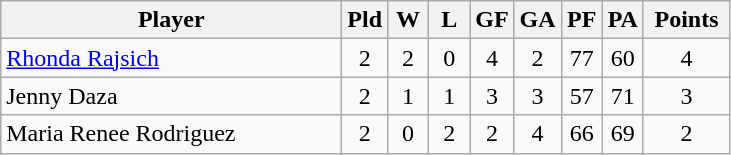<table class=wikitable style="text-align:center">
<tr>
<th width=220>Player</th>
<th width=20>Pld</th>
<th width=20>W</th>
<th width=20>L</th>
<th width=20>GF</th>
<th width=20>GA</th>
<th width=20>PF</th>
<th width=20>PA</th>
<th width=50>Points</th>
</tr>
<tr>
<td align=left> <a href='#'>Rhonda Rajsich</a></td>
<td>2</td>
<td>2</td>
<td>0</td>
<td>4</td>
<td>2</td>
<td>77</td>
<td>60</td>
<td>4</td>
</tr>
<tr>
<td align=left> Jenny Daza</td>
<td>2</td>
<td>1</td>
<td>1</td>
<td>3</td>
<td>3</td>
<td>57</td>
<td>71</td>
<td>3</td>
</tr>
<tr>
<td align=left> Maria Renee Rodriguez</td>
<td>2</td>
<td>0</td>
<td>2</td>
<td>2</td>
<td>4</td>
<td>66</td>
<td>69</td>
<td>2</td>
</tr>
</table>
